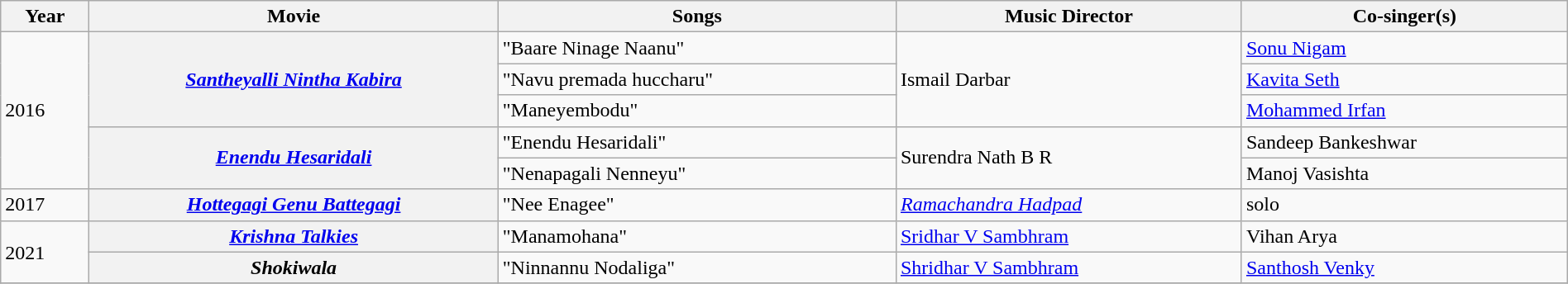<table class="wikitable sortable" style="width:100%;">
<tr>
<th>Year</th>
<th>Movie</th>
<th>Songs</th>
<th>Music Director</th>
<th>Co-singer(s)</th>
</tr>
<tr>
<td rowspan=5>2016</td>
<th rowspan="3"><em><a href='#'>Santheyalli Nintha Kabira</a></em></th>
<td>"Baare Ninage Naanu"</td>
<td rowspan="3">Ismail Darbar</td>
<td><a href='#'>Sonu Nigam</a></td>
</tr>
<tr>
<td>"Navu premada huccharu"</td>
<td><a href='#'>Kavita Seth</a></td>
</tr>
<tr>
<td>"Maneyembodu"</td>
<td><a href='#'>Mohammed Irfan</a></td>
</tr>
<tr>
<th rowspan="2"><em><a href='#'>Enendu Hesaridali</a></em></th>
<td>"Enendu Hesaridali"</td>
<td rowspan="2">Surendra Nath B R</td>
<td>Sandeep Bankeshwar</td>
</tr>
<tr>
<td>"Nenapagali Nenneyu"</td>
<td>Manoj Vasishta</td>
</tr>
<tr>
<td>2017</td>
<th><em><a href='#'>Hottegagi Genu Battegagi</a></em></th>
<td>"Nee Enagee"</td>
<td><em><a href='#'>Ramachandra Hadpad</a></em></td>
<td>solo </td>
</tr>
<tr>
<td rowspan=2>2021</td>
<th><em><a href='#'>Krishna Talkies</a></em></th>
<td>"Manamohana"</td>
<td><a href='#'>Sridhar V Sambhram</a></td>
<td>Vihan Arya</td>
</tr>
<tr>
<th><em>Shokiwala</em></th>
<td>"Ninnannu Nodaliga"</td>
<td><a href='#'>Shridhar V Sambhram</a></td>
<td><a href='#'>Santhosh Venky</a></td>
</tr>
<tr>
</tr>
</table>
